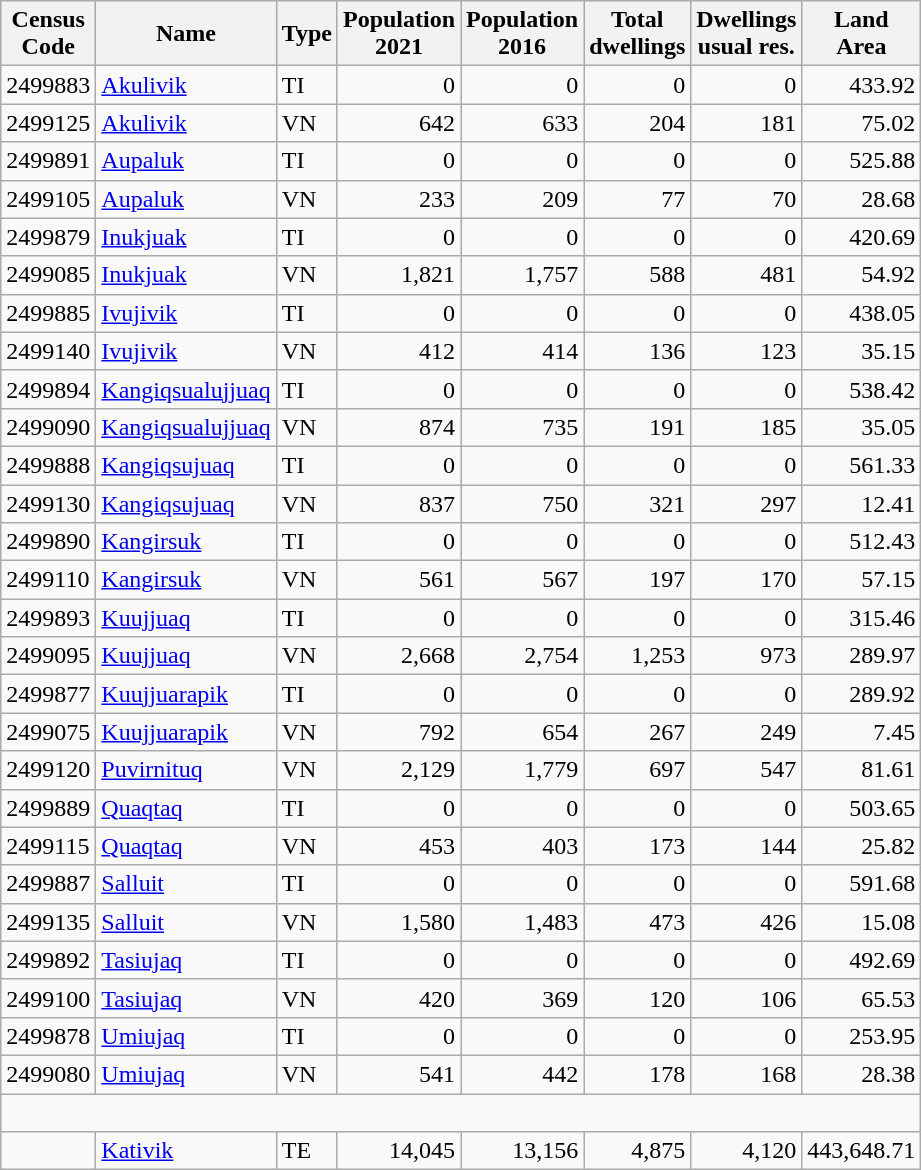<table class="wikitable sortable">
<tr>
<th>Census<br>Code</th>
<th>Name</th>
<th>Type</th>
<th>Population<br>2021</th>
<th>Population<br>2016</th>
<th>Total<br>dwellings</th>
<th>Dwellings<br>usual res.</th>
<th>Land<br>Area</th>
</tr>
<tr>
<td>2499883</td>
<td><a href='#'>Akulivik</a></td>
<td>TI</td>
<td align="right">0</td>
<td align="right">0</td>
<td align="right">0</td>
<td align="right">0</td>
<td align="right">433.92</td>
</tr>
<tr>
<td>2499125</td>
<td><a href='#'>Akulivik</a></td>
<td>VN</td>
<td align="right">642</td>
<td align="right">633</td>
<td align="right">204</td>
<td align="right">181</td>
<td align="right">75.02</td>
</tr>
<tr>
<td>2499891</td>
<td><a href='#'>Aupaluk</a></td>
<td>TI</td>
<td align="right">0</td>
<td align="right">0</td>
<td align="right">0</td>
<td align="right">0</td>
<td align="right">525.88</td>
</tr>
<tr>
<td>2499105</td>
<td><a href='#'>Aupaluk</a></td>
<td>VN</td>
<td align="right">233</td>
<td align="right">209</td>
<td align="right">77</td>
<td align="right">70</td>
<td align="right">28.68</td>
</tr>
<tr>
<td>2499879</td>
<td><a href='#'>Inukjuak</a></td>
<td>TI</td>
<td align="right">0</td>
<td align="right">0</td>
<td align="right">0</td>
<td align="right">0</td>
<td align="right">420.69</td>
</tr>
<tr>
<td>2499085</td>
<td><a href='#'>Inukjuak</a></td>
<td>VN</td>
<td align="right">1,821</td>
<td align="right">1,757</td>
<td align="right">588</td>
<td align="right">481</td>
<td align="right">54.92</td>
</tr>
<tr>
<td>2499885</td>
<td><a href='#'>Ivujivik</a></td>
<td>TI</td>
<td align="right">0</td>
<td align="right">0</td>
<td align="right">0</td>
<td align="right">0</td>
<td align="right">438.05</td>
</tr>
<tr>
<td>2499140</td>
<td><a href='#'>Ivujivik</a></td>
<td>VN</td>
<td align="right">412</td>
<td align="right">414</td>
<td align="right">136</td>
<td align="right">123</td>
<td align="right">35.15</td>
</tr>
<tr>
<td>2499894</td>
<td><a href='#'>Kangiqsualujjuaq</a></td>
<td>TI</td>
<td align="right">0</td>
<td align="right">0</td>
<td align="right">0</td>
<td align="right">0</td>
<td align="right">538.42</td>
</tr>
<tr>
<td>2499090</td>
<td><a href='#'>Kangiqsualujjuaq</a></td>
<td>VN</td>
<td align="right">874</td>
<td align="right">735</td>
<td align="right">191</td>
<td align="right">185</td>
<td align="right">35.05</td>
</tr>
<tr>
<td>2499888</td>
<td><a href='#'>Kangiqsujuaq</a></td>
<td>TI</td>
<td align="right">0</td>
<td align="right">0</td>
<td align="right">0</td>
<td align="right">0</td>
<td align="right">561.33</td>
</tr>
<tr>
<td>2499130</td>
<td><a href='#'>Kangiqsujuaq</a></td>
<td>VN</td>
<td align="right">837</td>
<td align="right">750</td>
<td align="right">321</td>
<td align="right">297</td>
<td align="right">12.41</td>
</tr>
<tr>
<td>2499890</td>
<td><a href='#'>Kangirsuk</a></td>
<td>TI</td>
<td align="right">0</td>
<td align="right">0</td>
<td align="right">0</td>
<td align="right">0</td>
<td align="right">512.43</td>
</tr>
<tr>
<td>2499110</td>
<td><a href='#'>Kangirsuk</a></td>
<td>VN</td>
<td align="right">561</td>
<td align="right">567</td>
<td align="right">197</td>
<td align="right">170</td>
<td align="right">57.15</td>
</tr>
<tr>
<td>2499893</td>
<td><a href='#'>Kuujjuaq</a></td>
<td>TI</td>
<td align="right">0</td>
<td align="right">0</td>
<td align="right">0</td>
<td align="right">0</td>
<td align="right">315.46</td>
</tr>
<tr>
<td>2499095</td>
<td><a href='#'>Kuujjuaq</a></td>
<td>VN</td>
<td align="right">2,668</td>
<td align="right">2,754</td>
<td align="right">1,253</td>
<td align="right">973</td>
<td align="right">289.97</td>
</tr>
<tr>
<td>2499877</td>
<td><a href='#'>Kuujjuarapik</a></td>
<td>TI</td>
<td align="right">0</td>
<td align="right">0</td>
<td align="right">0</td>
<td align="right">0</td>
<td align="right">289.92</td>
</tr>
<tr>
<td>2499075</td>
<td><a href='#'>Kuujjuarapik</a></td>
<td>VN</td>
<td align="right">792</td>
<td align="right">654</td>
<td align="right">267</td>
<td align="right">249</td>
<td align="right">7.45</td>
</tr>
<tr>
<td>2499120</td>
<td><a href='#'>Puvirnituq</a></td>
<td>VN</td>
<td align="right">2,129</td>
<td align="right">1,779</td>
<td align="right">697</td>
<td align="right">547</td>
<td align="right">81.61</td>
</tr>
<tr>
<td>2499889</td>
<td><a href='#'>Quaqtaq</a></td>
<td>TI</td>
<td align="right">0</td>
<td align="right">0</td>
<td align="right">0</td>
<td align="right">0</td>
<td align="right">503.65</td>
</tr>
<tr>
<td>2499115</td>
<td><a href='#'>Quaqtaq</a></td>
<td>VN</td>
<td align="right">453</td>
<td align="right">403</td>
<td align="right">173</td>
<td align="right">144</td>
<td align="right">25.82</td>
</tr>
<tr>
<td>2499887</td>
<td><a href='#'>Salluit</a></td>
<td>TI</td>
<td align="right">0</td>
<td align="right">0</td>
<td align="right">0</td>
<td align="right">0</td>
<td align="right">591.68</td>
</tr>
<tr>
<td>2499135</td>
<td><a href='#'>Salluit</a></td>
<td>VN</td>
<td align="right">1,580</td>
<td align="right">1,483</td>
<td align="right">473</td>
<td align="right">426</td>
<td align="right">15.08</td>
</tr>
<tr>
<td>2499892</td>
<td><a href='#'>Tasiujaq</a></td>
<td>TI</td>
<td align="right">0</td>
<td align="right">0</td>
<td align="right">0</td>
<td align="right">0</td>
<td align="right">492.69</td>
</tr>
<tr>
<td>2499100</td>
<td><a href='#'>Tasiujaq</a></td>
<td>VN</td>
<td align="right">420</td>
<td align="right">369</td>
<td align="right">120</td>
<td align="right">106</td>
<td align="right">65.53</td>
</tr>
<tr>
<td>2499878</td>
<td><a href='#'>Umiujaq</a></td>
<td>TI</td>
<td align="right">0</td>
<td align="right">0</td>
<td align="right">0</td>
<td align="right">0</td>
<td align="right">253.95</td>
</tr>
<tr>
<td>2499080</td>
<td><a href='#'>Umiujaq</a></td>
<td>VN</td>
<td align="right">541</td>
<td align="right">442</td>
<td align="right">178</td>
<td align="right">168</td>
<td align="right">28.38</td>
</tr>
<tr>
<td colspan="9"> </td>
</tr>
<tr>
<td></td>
<td><a href='#'>Kativik</a></td>
<td>TE</td>
<td align="right">14,045</td>
<td align="right">13,156</td>
<td align="right">4,875</td>
<td align="right">4,120</td>
<td align="right">443,648.71</td>
</tr>
</table>
